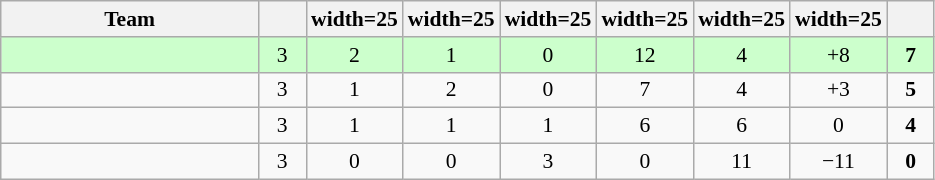<table class="wikitable sortable" style="text-align: center; font-size: 90%;">
<tr>
<th width=165>Team</th>
<th width=25></th>
<th>width=25</th>
<th>width=25</th>
<th>width=25</th>
<th>width=25</th>
<th>width=25</th>
<th>width=25</th>
<th width=25></th>
</tr>
<tr style="background:#ccffcc">
<td style="text-align:left;"></td>
<td>3</td>
<td>2</td>
<td>1</td>
<td>0</td>
<td>12</td>
<td>4</td>
<td>+8</td>
<td><strong>7</strong></td>
</tr>
<tr>
<td style="text-align:left;"></td>
<td>3</td>
<td>1</td>
<td>2</td>
<td>0</td>
<td>7</td>
<td>4</td>
<td>+3</td>
<td><strong>5</strong></td>
</tr>
<tr>
<td style="text-align:left;"></td>
<td>3</td>
<td>1</td>
<td>1</td>
<td>1</td>
<td>6</td>
<td>6</td>
<td>0</td>
<td><strong>4</strong></td>
</tr>
<tr>
<td style="text-align:left;"></td>
<td>3</td>
<td>0</td>
<td>0</td>
<td>3</td>
<td>0</td>
<td>11</td>
<td>−11</td>
<td><strong>0</strong></td>
</tr>
</table>
